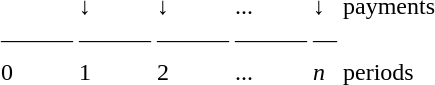<table style="margin:1em auto;">
<tr>
<td></td>
<td>↓</td>
<td>↓</td>
<td>...</td>
<td>↓</td>
<td>payments</td>
</tr>
<tr>
<td>———</td>
<td>———</td>
<td>———</td>
<td>———</td>
<td>—</td>
</tr>
<tr>
<td>0</td>
<td>1</td>
<td>2</td>
<td>...</td>
<td><em>n</em></td>
<td>periods</td>
</tr>
</table>
